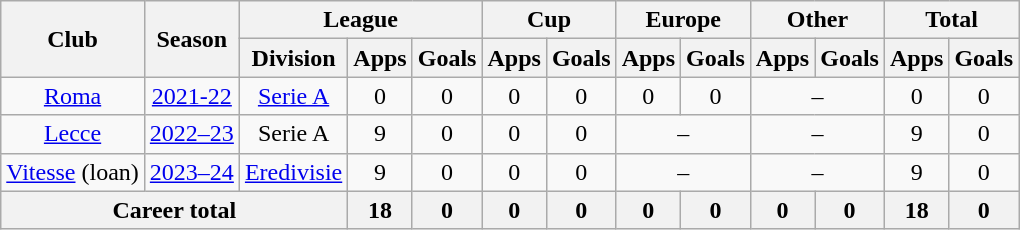<table class="wikitable" style="text-align: center;">
<tr>
<th rowspan="2">Club</th>
<th rowspan="2">Season</th>
<th colspan="3">League</th>
<th colspan="2">Cup</th>
<th colspan="2">Europe</th>
<th colspan="2">Other</th>
<th colspan="2">Total</th>
</tr>
<tr>
<th>Division</th>
<th>Apps</th>
<th>Goals</th>
<th>Apps</th>
<th>Goals</th>
<th>Apps</th>
<th>Goals</th>
<th>Apps</th>
<th>Goals</th>
<th>Apps</th>
<th>Goals</th>
</tr>
<tr>
<td><a href='#'>Roma</a></td>
<td><a href='#'>2021-22</a></td>
<td><a href='#'>Serie A</a></td>
<td>0</td>
<td>0</td>
<td>0</td>
<td>0</td>
<td>0</td>
<td>0</td>
<td colspan="2">–</td>
<td>0</td>
<td>0</td>
</tr>
<tr>
<td><a href='#'>Lecce</a></td>
<td><a href='#'>2022–23</a></td>
<td>Serie A</td>
<td>9</td>
<td>0</td>
<td>0</td>
<td>0</td>
<td colspan="2">–</td>
<td colspan="2">–</td>
<td>9</td>
<td>0</td>
</tr>
<tr>
<td><a href='#'>Vitesse</a> (loan)</td>
<td><a href='#'>2023–24</a></td>
<td><a href='#'>Eredivisie</a></td>
<td>9</td>
<td>0</td>
<td>0</td>
<td>0</td>
<td colspan="2">–</td>
<td colspan="2">–</td>
<td>9</td>
<td>0</td>
</tr>
<tr>
<th colspan="3">Career total</th>
<th>18</th>
<th>0</th>
<th>0</th>
<th>0</th>
<th>0</th>
<th>0</th>
<th>0</th>
<th>0</th>
<th>18</th>
<th>0</th>
</tr>
</table>
